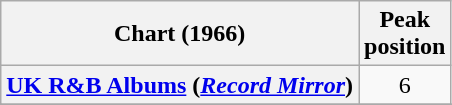<table class="wikitable sortable plainrowheaders">
<tr>
<th scope="col">Chart (1966)</th>
<th scope="col">Peak<br>position</th>
</tr>
<tr>
<th scope="row"><a href='#'>UK R&B Albums</a> (<em><a href='#'>Record Mirror</a></em>)</th>
<td align="center">6</td>
</tr>
<tr>
</tr>
<tr>
</tr>
</table>
